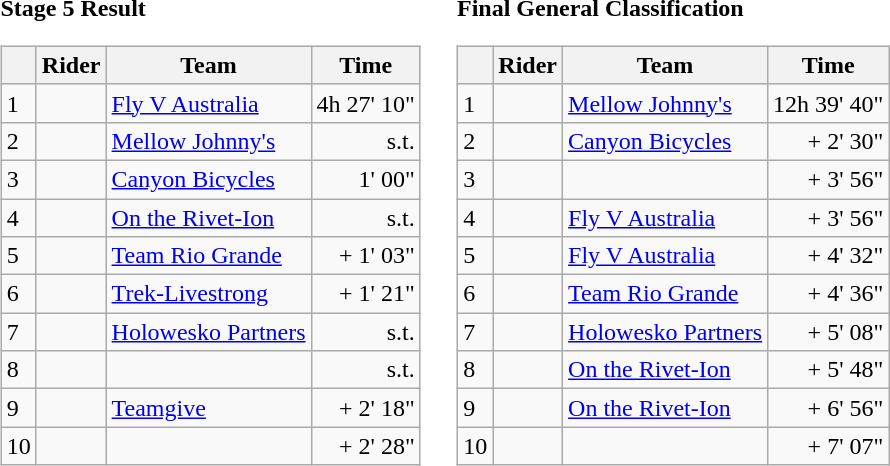<table>
<tr>
<td><strong>Stage 5 Result</strong><br><table class="wikitable">
<tr>
<th></th>
<th>Rider</th>
<th>Team</th>
<th>Time</th>
</tr>
<tr>
<td>1</td>
<td></td>
<td><a href='#'>Fly V Australia</a></td>
<td align="right">4h 27' 10"</td>
</tr>
<tr>
<td>2</td>
<td></td>
<td><a href='#'>Mellow Johnny's</a></td>
<td align="right">s.t.</td>
</tr>
<tr>
<td>3</td>
<td></td>
<td><a href='#'>Canyon Bicycles</a></td>
<td align="right">1' 00"</td>
</tr>
<tr>
<td>4</td>
<td></td>
<td><a href='#'>On the Rivet-Ion</a></td>
<td align="right">s.t.</td>
</tr>
<tr>
<td>5</td>
<td></td>
<td><a href='#'>Team Rio Grande</a></td>
<td align="right">+ 1' 03"</td>
</tr>
<tr>
<td>6</td>
<td></td>
<td><a href='#'>Trek-Livestrong</a></td>
<td align="right">+ 1' 21"</td>
</tr>
<tr>
<td>7</td>
<td></td>
<td><a href='#'>Holowesko Partners</a></td>
<td align="right">s.t.</td>
</tr>
<tr>
<td>8</td>
<td></td>
<td></td>
<td align="right">s.t.</td>
</tr>
<tr>
<td>9</td>
<td></td>
<td><a href='#'>Teamgive</a></td>
<td align="right">+ 2' 18"</td>
</tr>
<tr>
<td>10</td>
<td></td>
<td></td>
<td align="right">+ 2' 28"</td>
</tr>
</table>
</td>
<td></td>
<td><strong>Final General Classification</strong><br><table class="wikitable">
<tr>
<th></th>
<th>Rider</th>
<th>Team</th>
<th>Time</th>
</tr>
<tr>
<td>1</td>
<td></td>
<td><a href='#'>Mellow Johnny's</a></td>
<td align="right">12h 39' 40"</td>
</tr>
<tr>
<td>2</td>
<td></td>
<td><a href='#'>Canyon Bicycles</a></td>
<td align="right">+ 2' 30"</td>
</tr>
<tr>
<td>3</td>
<td></td>
<td></td>
<td align="right">+ 3' 56"</td>
</tr>
<tr>
<td>4</td>
<td></td>
<td><a href='#'>Fly V Australia</a></td>
<td align="right">+ 3' 56"</td>
</tr>
<tr>
<td>5</td>
<td></td>
<td><a href='#'>Fly V Australia</a></td>
<td align="right">+ 4' 32"</td>
</tr>
<tr>
<td>6</td>
<td></td>
<td><a href='#'>Team Rio Grande</a></td>
<td align="right">+ 4' 36"</td>
</tr>
<tr>
<td>7</td>
<td></td>
<td><a href='#'>Holowesko Partners</a></td>
<td align="right">+ 5' 08"</td>
</tr>
<tr>
<td>8</td>
<td></td>
<td><a href='#'>On the Rivet-Ion</a></td>
<td align="right">+ 5' 48"</td>
</tr>
<tr>
<td>9</td>
<td></td>
<td><a href='#'>On the Rivet-Ion</a></td>
<td align="right">+ 6' 56"</td>
</tr>
<tr>
<td>10</td>
<td></td>
<td></td>
<td align="right">+ 7' 07"</td>
</tr>
</table>
</td>
</tr>
</table>
